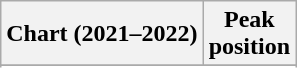<table class="wikitable sortable plainrowheaders" style="text-align:center">
<tr>
<th scope="col">Chart (2021–2022)</th>
<th scope="col">Peak<br>position</th>
</tr>
<tr>
</tr>
<tr>
</tr>
<tr>
</tr>
<tr>
</tr>
<tr>
</tr>
</table>
